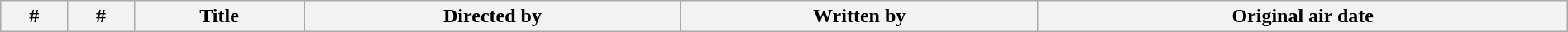<table class="wikitable plainrowheaders" style="width:100%; margin:auto;">
<tr>
<th>#</th>
<th>#</th>
<th>Title</th>
<th>Directed by</th>
<th>Written by</th>
<th>Original air date<br>



















































</th>
</tr>
</table>
